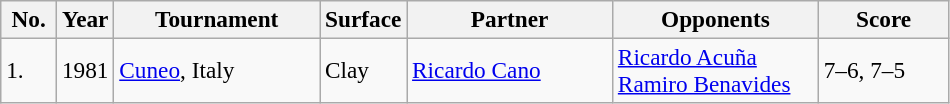<table class="sortable wikitable" style=font-size:97%>
<tr>
<th style="width:30px">No.</th>
<th style="width:30px">Year</th>
<th style="width:130px">Tournament</th>
<th style="width:50px">Surface</th>
<th style="width:130px">Partner</th>
<th style="width:130px">Opponents</th>
<th style="width:80px" class="unsortable">Score</th>
</tr>
<tr>
<td>1.</td>
<td>1981</td>
<td><a href='#'>Cuneo</a>, Italy</td>
<td>Clay</td>
<td> <a href='#'>Ricardo Cano</a></td>
<td> <a href='#'>Ricardo Acuña</a><br> <a href='#'>Ramiro Benavides</a></td>
<td>7–6, 7–5</td>
</tr>
</table>
